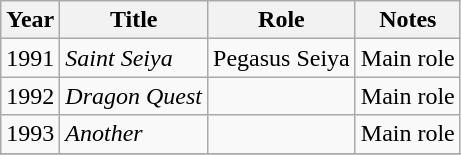<table class="wikitable">
<tr>
<th>Year</th>
<th>Title</th>
<th>Role</th>
<th>Notes</th>
</tr>
<tr>
<td>1991</td>
<td><em>Saint Seiya</em></td>
<td>Pegasus Seiya</td>
<td>Main role</td>
</tr>
<tr>
<td>1992</td>
<td><em>Dragon Quest</em></td>
<td></td>
<td>Main role</td>
</tr>
<tr>
<td>1993</td>
<td><em>Another</em></td>
<td></td>
<td>Main role</td>
</tr>
<tr>
</tr>
<tr>
</tr>
</table>
